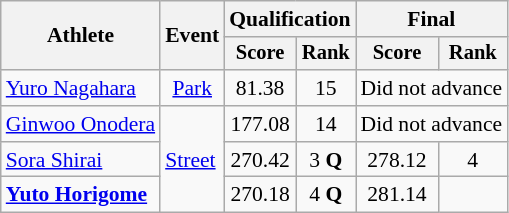<table class=wikitable style=text-align:center;font-size:90%>
<tr>
<th rowspan=2>Athlete</th>
<th rowspan=2>Event</th>
<th colspan=2>Qualification</th>
<th colspan=2>Final</th>
</tr>
<tr style=font-size:95%>
<th>Score</th>
<th>Rank</th>
<th>Score</th>
<th>Rank</th>
</tr>
<tr>
<td align=left><a href='#'>Yuro Nagahara</a></td>
<td><a href='#'>Park</a></td>
<td>81.38</td>
<td>15</td>
<td colspan=2>Did not advance</td>
</tr>
<tr>
<td align=left><a href='#'>Ginwoo Onodera</a></td>
<td align=left rowspan=3><a href='#'>Street</a></td>
<td>177.08</td>
<td>14</td>
<td colspan="2">Did not advance</td>
</tr>
<tr align=center>
<td align=left><a href='#'>Sora Shirai</a></td>
<td>270.42</td>
<td>3 <strong>Q</strong></td>
<td>278.12</td>
<td>4</td>
</tr>
<tr>
<td align=left><strong><a href='#'>Yuto Horigome</a></strong></td>
<td>270.18</td>
<td>4 <strong>Q</strong></td>
<td>281.14</td>
<td></td>
</tr>
</table>
